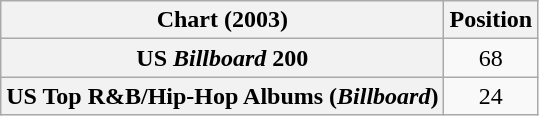<table class="wikitable sortable plainrowheaders" style="text-align:center">
<tr>
<th scope="col">Chart (2003)</th>
<th scope="col">Position</th>
</tr>
<tr>
<th scope="row">US <em>Billboard</em> 200</th>
<td>68</td>
</tr>
<tr>
<th scope="row">US Top R&B/Hip-Hop Albums (<em>Billboard</em>)</th>
<td>24</td>
</tr>
</table>
